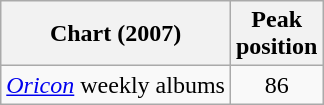<table class="wikitable">
<tr>
<th>Chart (2007)<br></th>
<th>Peak<br>position</th>
</tr>
<tr>
<td><em><a href='#'>Oricon</a></em> weekly albums</td>
<td align="center">86</td>
</tr>
</table>
